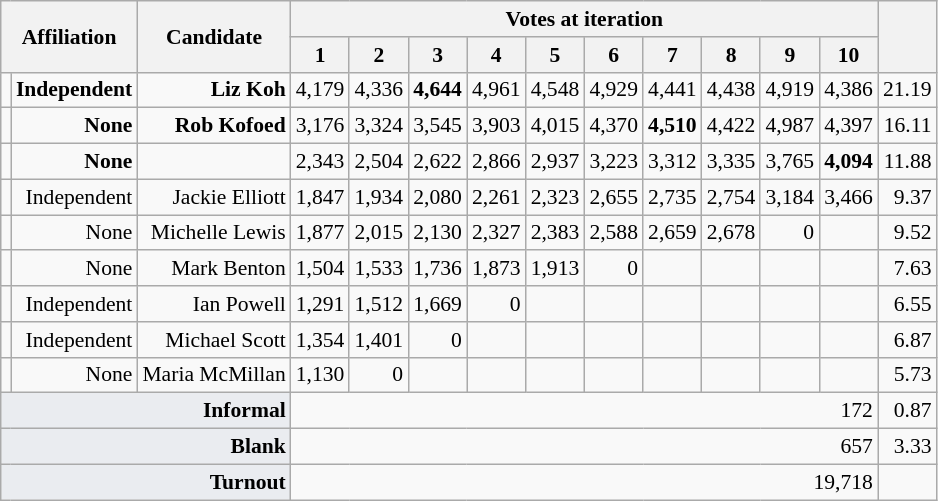<table class="wikitable col1left col2left" style="font-size:90%; text-align:right;">
<tr>
<th rowspan="2" colspan="2">Affiliation</th>
<th rowspan="2">Candidate</th>
<th colspan="10">Votes at iteration</th>
<th rowspan="2"></th>
</tr>
<tr>
<th>1</th>
<th>2</th>
<th>3</th>
<th>4</th>
<th>5</th>
<th>6</th>
<th>7</th>
<th>8</th>
<th>9</th>
<th>10</th>
</tr>
<tr>
<td></td>
<td><strong>Independent</strong></td>
<td><strong>Liz Koh</strong></td>
<td>4,179</td>
<td>4,336</td>
<td><strong>4,644</strong></td>
<td>4,961</td>
<td>4,548</td>
<td>4,929</td>
<td>4,441</td>
<td>4,438</td>
<td>4,919</td>
<td>4,386</td>
<td>21.19</td>
</tr>
<tr>
<td></td>
<td><strong>None</strong></td>
<td><strong>Rob Kofoed</strong></td>
<td>3,176</td>
<td>3,324</td>
<td>3,545</td>
<td>3,903</td>
<td>4,015</td>
<td>4,370</td>
<td><strong>4,510</strong></td>
<td>4,422</td>
<td>4,987</td>
<td>4,397</td>
<td>16.11</td>
</tr>
<tr>
<td></td>
<td><strong>None</strong></td>
<td><strong></strong></td>
<td>2,343</td>
<td>2,504</td>
<td>2,622</td>
<td>2,866</td>
<td>2,937</td>
<td>3,223</td>
<td>3,312</td>
<td>3,335</td>
<td>3,765</td>
<td><strong>4,094</strong></td>
<td>11.88</td>
</tr>
<tr>
<td></td>
<td>Independent</td>
<td>Jackie Elliott</td>
<td>1,847</td>
<td>1,934</td>
<td>2,080</td>
<td>2,261</td>
<td>2,323</td>
<td>2,655</td>
<td>2,735</td>
<td>2,754</td>
<td>3,184</td>
<td>3,466</td>
<td>9.37</td>
</tr>
<tr>
<td></td>
<td>None</td>
<td>Michelle Lewis</td>
<td>1,877</td>
<td>2,015</td>
<td>2,130</td>
<td>2,327</td>
<td>2,383</td>
<td>2,588</td>
<td>2,659</td>
<td>2,678</td>
<td>0</td>
<td></td>
<td>9.52</td>
</tr>
<tr>
<td></td>
<td>None</td>
<td>Mark Benton</td>
<td>1,504</td>
<td>1,533</td>
<td>1,736</td>
<td>1,873</td>
<td>1,913</td>
<td>0</td>
<td></td>
<td></td>
<td></td>
<td></td>
<td>7.63</td>
</tr>
<tr>
<td></td>
<td>Independent</td>
<td>Ian Powell</td>
<td>1,291</td>
<td>1,512</td>
<td>1,669</td>
<td>0</td>
<td></td>
<td></td>
<td></td>
<td></td>
<td></td>
<td></td>
<td>6.55</td>
</tr>
<tr>
<td></td>
<td>Independent</td>
<td>Michael Scott</td>
<td>1,354</td>
<td>1,401</td>
<td>0</td>
<td></td>
<td></td>
<td></td>
<td></td>
<td></td>
<td></td>
<td></td>
<td>6.87</td>
</tr>
<tr>
<td></td>
<td>None</td>
<td>Maria McMillan</td>
<td>1,130</td>
<td>0</td>
<td></td>
<td></td>
<td></td>
<td></td>
<td></td>
<td></td>
<td></td>
<td></td>
<td>5.73</td>
</tr>
<tr>
<td colspan="3" style="text-align:right; background-color:#eaecf0""><strong>Informal</strong></td>
<td colspan="10" style="text-align:right">172</td>
<td>0.87</td>
</tr>
<tr>
<td colspan="3" style="text-align:right; background-color:#eaecf0""><strong>Blank</strong></td>
<td colspan="10" style="text-align:right">657</td>
<td>3.33</td>
</tr>
<tr>
<td colspan="3" style="text-align:right; background-color:#eaecf0"><strong>Turnout</strong></td>
<td colspan="10" style="text-align:right">19,718</td>
</tr>
</table>
